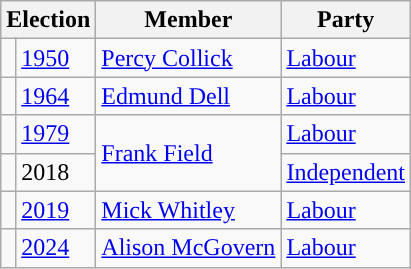<table class="wikitable">
<tr>
<th colspan="2">Election</th>
<th>Member</th>
<th>Party</th>
</tr>
<tr>
<td style="color:inherit;background-color: "></td>
<td><a href='#'>1950</a></td>
<td><a href='#'>Percy Collick</a></td>
<td><a href='#'>Labour</a></td>
</tr>
<tr>
<td style="color:inherit;background-color: "></td>
<td><a href='#'>1964</a></td>
<td><a href='#'>Edmund Dell</a></td>
<td><a href='#'>Labour</a></td>
</tr>
<tr>
<td style="color:inherit;background-color: "></td>
<td><a href='#'>1979</a></td>
<td rowspan="2"><a href='#'>Frank Field</a></td>
<td><a href='#'>Labour</a></td>
</tr>
<tr>
<td style="color:inherit;background-color: "></td>
<td>2018</td>
<td><a href='#'>Independent</a></td>
</tr>
<tr>
<td style="color:inherit;background-color: "></td>
<td><a href='#'>2019</a></td>
<td><a href='#'>Mick Whitley</a></td>
<td><a href='#'>Labour</a></td>
</tr>
<tr>
<td style="color:inherit;background-color: "></td>
<td><a href='#'>2024</a></td>
<td><a href='#'>Alison McGovern</a></td>
<td><a href='#'>Labour</a></td>
</tr>
</table>
